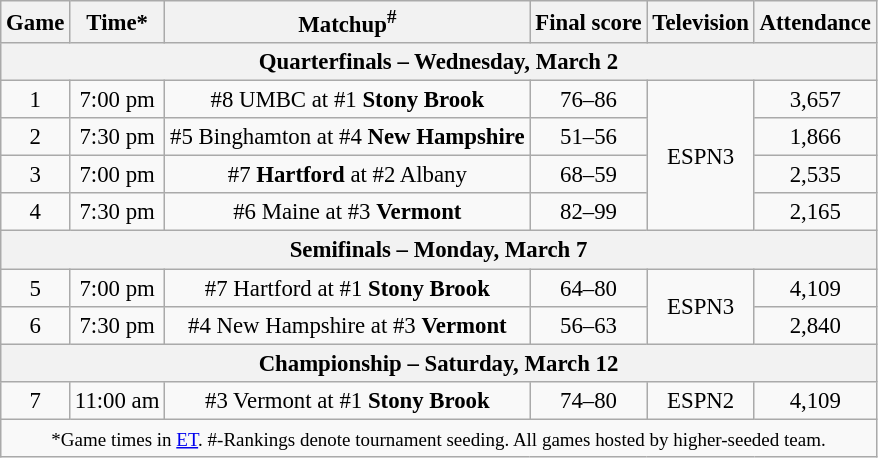<table class="wikitable" style="font-size: 95%;text-align:center">
<tr>
<th>Game</th>
<th>Time*</th>
<th>Matchup<sup>#</sup></th>
<th>Final score</th>
<th>Television</th>
<th>Attendance</th>
</tr>
<tr>
<th colspan=6>Quarterfinals – Wednesday, March 2</th>
</tr>
<tr>
<td>1</td>
<td>7:00 pm</td>
<td>#8 UMBC at #1 <strong>Stony Brook</strong></td>
<td>76–86</td>
<td rowspan=4>ESPN3</td>
<td>3,657</td>
</tr>
<tr>
<td>2</td>
<td>7:30 pm</td>
<td>#5 Binghamton at #4 <strong>New Hampshire</strong></td>
<td>51–56</td>
<td>1,866</td>
</tr>
<tr>
<td>3</td>
<td>7:00 pm</td>
<td>#7 <strong>Hartford</strong> at #2 Albany</td>
<td>68–59</td>
<td>2,535</td>
</tr>
<tr>
<td>4</td>
<td>7:30 pm</td>
<td>#6 Maine at #3 <strong>Vermont</strong></td>
<td>82–99</td>
<td>2,165</td>
</tr>
<tr>
<th colspan=6>Semifinals – Monday, March 7</th>
</tr>
<tr>
<td>5</td>
<td>7:00 pm</td>
<td>#7 Hartford at #1 <strong>Stony Brook</strong></td>
<td>64–80</td>
<td rowspan=2>ESPN3</td>
<td>4,109</td>
</tr>
<tr>
<td>6</td>
<td>7:30 pm</td>
<td>#4 New Hampshire at #3 <strong>Vermont</strong></td>
<td>56–63</td>
<td>2,840</td>
</tr>
<tr>
<th colspan=6>Championship – Saturday, March 12</th>
</tr>
<tr>
<td>7</td>
<td>11:00 am</td>
<td>#3 Vermont at #1 <strong>Stony Brook</strong></td>
<td>74–80</td>
<td>ESPN2</td>
<td>4,109</td>
</tr>
<tr>
<td colspan=6><small>*Game times in <a href='#'>ET</a>. #-Rankings denote tournament seeding. All games hosted by higher-seeded team.</small></td>
</tr>
</table>
